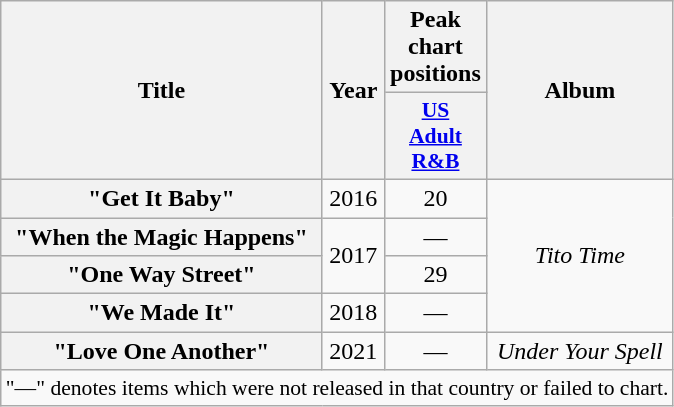<table class="wikitable plainrowheaders" style="text-align:center;">
<tr>
<th scope="col" rowspan="2">Title</th>
<th scope="col" rowspan="2">Year</th>
<th scope="col" colspan="1">Peak chart positions</th>
<th scope="col" rowspan="2">Album</th>
</tr>
<tr>
<th scope="col" style="width:3em;font-size:90%;"><a href='#'>US<br>Adult<br>R&B</a><br></th>
</tr>
<tr>
<th scope="row">"Get It Baby" <br></th>
<td>2016</td>
<td>20</td>
<td rowspan="4"><em>Tito Time</em></td>
</tr>
<tr>
<th scope="row">"When the Magic Happens"</th>
<td rowspan="2">2017</td>
<td>—</td>
</tr>
<tr>
<th scope="row">"One Way Street"</th>
<td>29</td>
</tr>
<tr>
<th scope="row">"We Made It"</th>
<td>2018</td>
<td>—</td>
</tr>
<tr>
<th scope="row">"Love One Another"</th>
<td>2021</td>
<td>—</td>
<td><em>Under Your Spell</em></td>
</tr>
<tr>
<td colspan="14" style="font-size:90%">"—" denotes items which were not released in that country or failed to chart.</td>
</tr>
</table>
